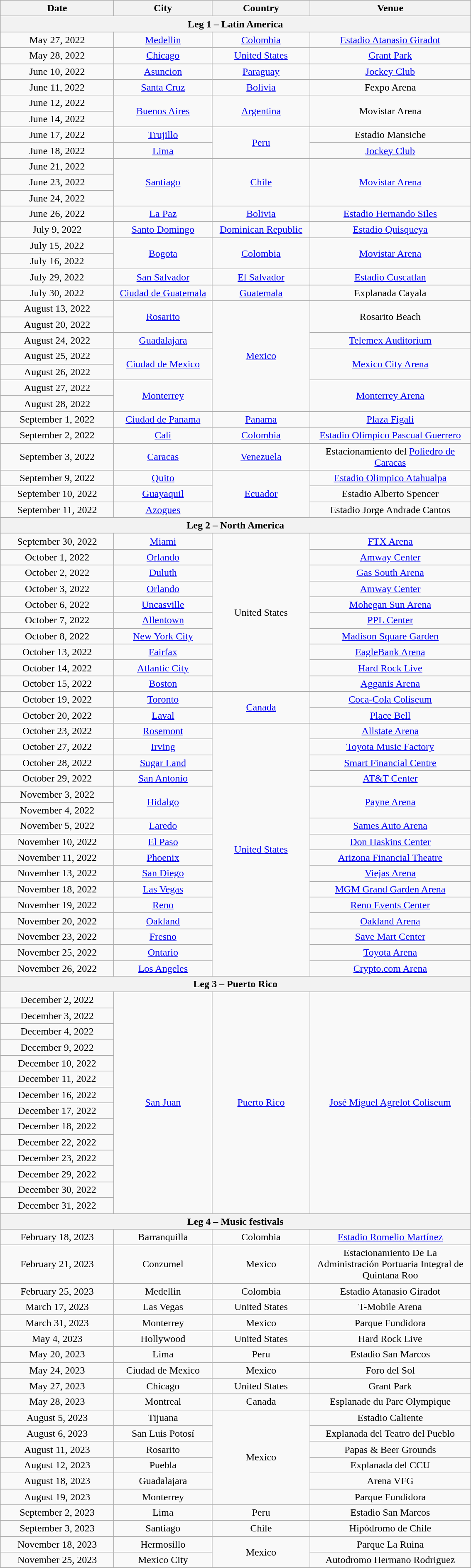<table class="wikitable" style="text-align:center;">
<tr>
<th style="width:175px;">Date</th>
<th style="width:150px;">City</th>
<th style="width:150px;">Country</th>
<th style="width:250px;">Venue</th>
</tr>
<tr>
<th colspan="4">Leg 1 – Latin America</th>
</tr>
<tr>
<td>May 27, 2022</td>
<td><a href='#'>Medellin</a></td>
<td><a href='#'>Colombia</a></td>
<td><a href='#'>Estadio Atanasio Giradot</a></td>
</tr>
<tr>
<td>May 28, 2022</td>
<td><a href='#'>Chicago</a></td>
<td><a href='#'>United States</a></td>
<td><a href='#'>Grant Park</a></td>
</tr>
<tr>
<td>June 10, 2022</td>
<td><a href='#'>Asuncion</a></td>
<td><a href='#'>Paraguay</a></td>
<td><a href='#'>Jockey Club</a></td>
</tr>
<tr>
<td>June 11, 2022</td>
<td><a href='#'>Santa Cruz</a></td>
<td><a href='#'>Bolivia</a></td>
<td>Fexpo Arena</td>
</tr>
<tr>
<td>June 12, 2022</td>
<td rowspan="2"><a href='#'>Buenos Aires</a></td>
<td rowspan="2"><a href='#'>Argentina</a></td>
<td rowspan="2">Movistar Arena</td>
</tr>
<tr>
<td>June 14, 2022</td>
</tr>
<tr>
<td>June 17, 2022</td>
<td><a href='#'>Trujillo</a></td>
<td rowspan="2"><a href='#'>Peru</a></td>
<td>Estadio Mansiche</td>
</tr>
<tr>
<td>June 18, 2022</td>
<td><a href='#'>Lima</a></td>
<td><a href='#'>Jockey Club</a></td>
</tr>
<tr>
<td>June 21, 2022</td>
<td rowspan="3"><a href='#'>Santiago</a></td>
<td rowspan="3"><a href='#'>Chile</a></td>
<td rowspan="3"><a href='#'>Movistar Arena</a></td>
</tr>
<tr>
<td>June 23, 2022</td>
</tr>
<tr>
<td>June 24, 2022</td>
</tr>
<tr>
<td>June 26, 2022</td>
<td><a href='#'>La Paz</a></td>
<td><a href='#'>Bolivia</a></td>
<td><a href='#'>Estadio Hernando Siles</a></td>
</tr>
<tr>
<td>July 9, 2022</td>
<td><a href='#'>Santo Domingo</a></td>
<td><a href='#'>Dominican Republic</a></td>
<td><a href='#'>Estadio Quisqueya</a></td>
</tr>
<tr>
<td>July 15, 2022</td>
<td rowspan="2"><a href='#'>Bogota</a></td>
<td rowspan="2"><a href='#'>Colombia</a></td>
<td rowspan="2"><a href='#'>Movistar Arena</a></td>
</tr>
<tr>
<td>July 16, 2022</td>
</tr>
<tr>
<td>July 29, 2022</td>
<td><a href='#'>San Salvador</a></td>
<td><a href='#'>El Salvador</a></td>
<td><a href='#'>Estadio Cuscatlan</a></td>
</tr>
<tr>
<td>July 30, 2022</td>
<td><a href='#'>Ciudad de Guatemala</a></td>
<td><a href='#'>Guatemala</a></td>
<td>Explanada Cayala</td>
</tr>
<tr>
<td>August 13, 2022</td>
<td rowspan="2"><a href='#'>Rosarito</a></td>
<td rowspan="7"><a href='#'>Mexico</a></td>
<td rowspan="2">Rosarito Beach</td>
</tr>
<tr>
<td>August 20, 2022</td>
</tr>
<tr>
<td>August 24, 2022</td>
<td><a href='#'>Guadalajara</a></td>
<td><a href='#'>Telemex Auditorium</a></td>
</tr>
<tr>
<td>August 25, 2022</td>
<td rowspan="2"><a href='#'>Ciudad de Mexico</a></td>
<td rowspan="2"><a href='#'>Mexico City Arena</a></td>
</tr>
<tr>
<td>August 26, 2022</td>
</tr>
<tr>
<td>August 27, 2022</td>
<td rowspan="2"><a href='#'>Monterrey</a></td>
<td rowspan="2"><a href='#'>Monterrey Arena</a></td>
</tr>
<tr>
<td>August 28, 2022</td>
</tr>
<tr>
<td>September 1, 2022</td>
<td><a href='#'>Ciudad de Panama</a></td>
<td><a href='#'>Panama</a></td>
<td><a href='#'>Plaza Figali</a></td>
</tr>
<tr>
<td>September 2, 2022</td>
<td><a href='#'>Cali</a></td>
<td><a href='#'>Colombia</a></td>
<td><a href='#'>Estadio Olimpico Pascual Guerrero</a></td>
</tr>
<tr>
<td>September 3, 2022</td>
<td><a href='#'>Caracas</a></td>
<td><a href='#'>Venezuela</a></td>
<td>Estacionamiento del <a href='#'>Poliedro de Caracas</a></td>
</tr>
<tr>
<td>September 9, 2022</td>
<td><a href='#'>Quito</a></td>
<td rowspan="3"><a href='#'>Ecuador</a></td>
<td><a href='#'>Estadio Olimpico Atahualpa</a></td>
</tr>
<tr>
<td>September 10, 2022</td>
<td><a href='#'>Guayaquil</a></td>
<td>Estadio Alberto Spencer</td>
</tr>
<tr>
<td>September 11, 2022</td>
<td><a href='#'>Azogues</a></td>
<td>Estadio Jorge Andrade Cantos</td>
</tr>
<tr>
<th colspan="4">Leg 2 – North America</th>
</tr>
<tr>
<td>September 30, 2022</td>
<td><a href='#'>Miami</a></td>
<td rowspan="10">United States</td>
<td><a href='#'>FTX Arena</a></td>
</tr>
<tr>
<td>October 1, 2022</td>
<td><a href='#'>Orlando</a></td>
<td><a href='#'>Amway Center</a></td>
</tr>
<tr>
<td>October 2, 2022</td>
<td><a href='#'>Duluth</a></td>
<td><a href='#'>Gas South Arena</a></td>
</tr>
<tr>
<td>October 3, 2022</td>
<td><a href='#'>Orlando</a></td>
<td><a href='#'>Amway Center</a></td>
</tr>
<tr>
<td>October 6, 2022</td>
<td><a href='#'>Uncasville</a></td>
<td><a href='#'>Mohegan Sun Arena</a></td>
</tr>
<tr>
<td>October 7, 2022</td>
<td><a href='#'>Allentown</a></td>
<td><a href='#'>PPL Center</a></td>
</tr>
<tr>
<td>October 8, 2022</td>
<td><a href='#'>New York City</a></td>
<td><a href='#'>Madison Square Garden</a></td>
</tr>
<tr>
<td>October 13, 2022</td>
<td><a href='#'>Fairfax</a></td>
<td><a href='#'>EagleBank Arena</a></td>
</tr>
<tr>
<td>October 14, 2022</td>
<td><a href='#'>Atlantic City</a></td>
<td><a href='#'>Hard Rock Live</a></td>
</tr>
<tr>
<td>October 15, 2022</td>
<td><a href='#'>Boston</a></td>
<td><a href='#'>Agganis Arena</a></td>
</tr>
<tr>
<td>October 19, 2022</td>
<td><a href='#'>Toronto</a></td>
<td rowspan="2"><a href='#'>Canada</a></td>
<td><a href='#'>Coca-Cola Coliseum</a></td>
</tr>
<tr>
<td>October 20, 2022</td>
<td><a href='#'>Laval</a></td>
<td><a href='#'>Place Bell</a></td>
</tr>
<tr>
<td>October 23, 2022</td>
<td><a href='#'>Rosemont</a></td>
<td rowspan="16"><a href='#'>United States</a></td>
<td><a href='#'>Allstate Arena</a></td>
</tr>
<tr>
<td>October 27, 2022</td>
<td><a href='#'>Irving</a></td>
<td><a href='#'>Toyota Music Factory</a></td>
</tr>
<tr>
<td>October 28, 2022</td>
<td><a href='#'>Sugar Land</a></td>
<td><a href='#'>Smart Financial Centre</a></td>
</tr>
<tr>
<td>October 29, 2022</td>
<td><a href='#'>San Antonio</a></td>
<td><a href='#'>AT&T Center</a></td>
</tr>
<tr>
<td>November 3, 2022</td>
<td rowspan="2"><a href='#'>Hidalgo</a></td>
<td rowspan="2"><a href='#'>Payne Arena</a></td>
</tr>
<tr>
<td>November 4, 2022</td>
</tr>
<tr>
<td>November 5, 2022</td>
<td><a href='#'>Laredo</a></td>
<td><a href='#'>Sames Auto Arena</a></td>
</tr>
<tr>
<td>November 10, 2022</td>
<td><a href='#'>El Paso</a></td>
<td><a href='#'>Don Haskins Center</a></td>
</tr>
<tr>
<td>November 11, 2022</td>
<td><a href='#'>Phoenix</a></td>
<td><a href='#'>Arizona Financial Theatre</a></td>
</tr>
<tr>
<td>November 13, 2022</td>
<td><a href='#'>San Diego</a></td>
<td><a href='#'>Viejas Arena</a></td>
</tr>
<tr>
<td>November 18, 2022</td>
<td><a href='#'>Las Vegas</a></td>
<td><a href='#'>MGM Grand Garden Arena</a></td>
</tr>
<tr>
<td>November 19, 2022</td>
<td><a href='#'>Reno</a></td>
<td><a href='#'>Reno Events Center</a></td>
</tr>
<tr>
<td>November 20, 2022</td>
<td><a href='#'>Oakland</a></td>
<td><a href='#'>Oakland Arena</a></td>
</tr>
<tr>
<td>November 23, 2022</td>
<td><a href='#'>Fresno</a></td>
<td><a href='#'>Save Mart Center</a></td>
</tr>
<tr>
<td>November 25, 2022</td>
<td><a href='#'>Ontario</a></td>
<td><a href='#'>Toyota Arena</a></td>
</tr>
<tr>
<td>November 26, 2022</td>
<td><a href='#'>Los Angeles</a></td>
<td><a href='#'>Crypto.com Arena</a></td>
</tr>
<tr>
<th colspan="4">Leg 3 – Puerto Rico</th>
</tr>
<tr>
<td>December 2, 2022</td>
<td rowspan="14"><a href='#'>San Juan</a></td>
<td rowspan="14"><a href='#'>Puerto Rico</a></td>
<td rowspan="14"><a href='#'>José Miguel Agrelot Coliseum</a></td>
</tr>
<tr>
<td>December 3, 2022</td>
</tr>
<tr>
<td>December 4, 2022</td>
</tr>
<tr>
<td>December 9, 2022</td>
</tr>
<tr>
<td>December 10, 2022</td>
</tr>
<tr>
<td>December 11, 2022</td>
</tr>
<tr>
<td>December 16, 2022</td>
</tr>
<tr>
<td>December 17, 2022</td>
</tr>
<tr>
<td>December 18, 2022</td>
</tr>
<tr>
<td>December 22, 2022</td>
</tr>
<tr>
<td>December 23, 2022</td>
</tr>
<tr>
<td>December 29, 2022</td>
</tr>
<tr>
<td>December 30, 2022</td>
</tr>
<tr>
<td>December 31, 2022</td>
</tr>
<tr>
<th colspan="4">Leg 4 – Music festivals</th>
</tr>
<tr>
<td>February 18, 2023</td>
<td>Barranquilla</td>
<td>Colombia</td>
<td><a href='#'>Estadio Romelio Martínez</a></td>
</tr>
<tr>
<td>February 21, 2023</td>
<td>Conzumel</td>
<td>Mexico</td>
<td>Estacionamiento De La Administración Portuaria Integral de Quintana Roo</td>
</tr>
<tr>
<td>February 25, 2023</td>
<td>Medellin</td>
<td>Colombia</td>
<td>Estadio Atanasio Giradot</td>
</tr>
<tr>
<td>March 17, 2023</td>
<td>Las Vegas</td>
<td>United States</td>
<td>T-Mobile Arena</td>
</tr>
<tr>
<td>March 31, 2023</td>
<td>Monterrey</td>
<td>Mexico</td>
<td>Parque Fundidora</td>
</tr>
<tr>
<td>May 4, 2023</td>
<td>Hollywood</td>
<td>United States</td>
<td>Hard Rock Live</td>
</tr>
<tr>
<td>May 20, 2023</td>
<td>Lima</td>
<td>Peru</td>
<td>Estadio San Marcos</td>
</tr>
<tr>
<td>May 24, 2023</td>
<td>Ciudad de Mexico</td>
<td>Mexico</td>
<td>Foro del Sol</td>
</tr>
<tr>
<td>May 27, 2023</td>
<td>Chicago</td>
<td>United States</td>
<td>Grant Park</td>
</tr>
<tr>
<td>May 28, 2023</td>
<td>Montreal</td>
<td>Canada</td>
<td>Esplanade du Parc Olympique</td>
</tr>
<tr>
<td>August 5, 2023</td>
<td>Tijuana</td>
<td rowspan="6">Mexico</td>
<td>Estadio Caliente</td>
</tr>
<tr>
<td>August 6, 2023</td>
<td>San Luis Potosí</td>
<td>Explanada del Teatro del Pueblo</td>
</tr>
<tr>
<td>August 11, 2023</td>
<td>Rosarito</td>
<td>Papas & Beer Grounds</td>
</tr>
<tr>
<td>August 12, 2023</td>
<td>Puebla</td>
<td>Explanada del CCU</td>
</tr>
<tr>
<td>August 18, 2023</td>
<td>Guadalajara</td>
<td>Arena VFG</td>
</tr>
<tr>
<td>August 19, 2023</td>
<td>Monterrey</td>
<td>Parque Fundidora</td>
</tr>
<tr>
<td>September 2, 2023</td>
<td>Lima</td>
<td>Peru</td>
<td>Estadio San Marcos</td>
</tr>
<tr>
<td>September 3, 2023</td>
<td>Santiago</td>
<td>Chile</td>
<td>Hipódromo de Chile</td>
</tr>
<tr>
<td>November 18, 2023</td>
<td>Hermosillo</td>
<td rowspan="2">Mexico</td>
<td>Parque La Ruina</td>
</tr>
<tr>
<td>November 25, 2023</td>
<td>Mexico City</td>
<td>Autodromo Hermano Rodriguez</td>
</tr>
<tr>
</tr>
</table>
